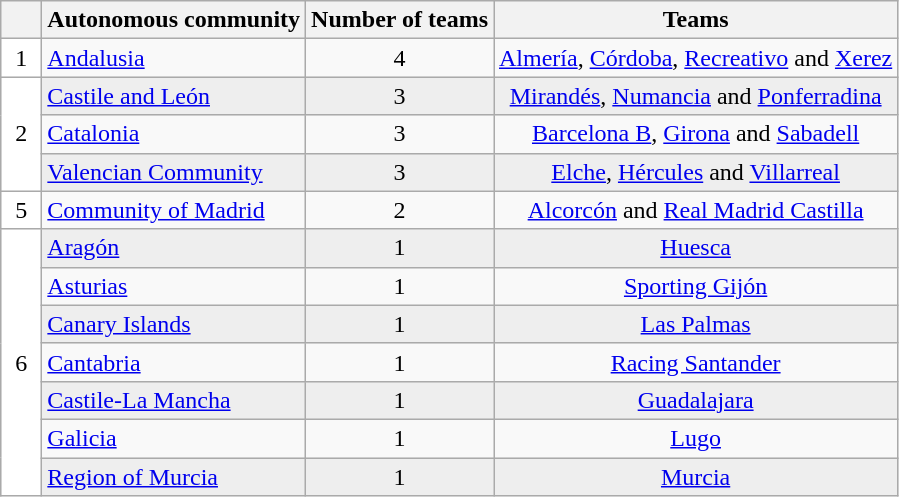<table class="wikitable">
<tr>
<th width=20></th>
<th>Autonomous community</th>
<th>Number of teams</th>
<th>Teams</th>
</tr>
<tr>
<td align=center bgcolor=white>1</td>
<td> <a href='#'>Andalusia</a></td>
<td align=center>4</td>
<td align=center><a href='#'>Almería</a>, <a href='#'>Córdoba</a>, <a href='#'>Recreativo</a> and <a href='#'>Xerez</a></td>
</tr>
<tr bgcolor="EEEEEE">
<td align=center rowspan=3 bgcolor=white>2</td>
<td> <a href='#'>Castile and León</a></td>
<td align=center>3</td>
<td align=center><a href='#'>Mirandés</a>, <a href='#'>Numancia</a> and <a href='#'>Ponferradina</a></td>
</tr>
<tr>
<td> <a href='#'>Catalonia</a></td>
<td align=center>3</td>
<td align=center><a href='#'>Barcelona B</a>, <a href='#'>Girona</a> and <a href='#'>Sabadell</a></td>
</tr>
<tr bgcolor="EEEEEE">
<td> <a href='#'>Valencian Community</a></td>
<td align=center>3</td>
<td align=center><a href='#'>Elche</a>, <a href='#'>Hércules</a> and <a href='#'>Villarreal</a></td>
</tr>
<tr>
<td align=center bgcolor=white>5</td>
<td> <a href='#'>Community of Madrid</a></td>
<td align=center>2</td>
<td align=center><a href='#'>Alcorcón</a> and <a href='#'>Real Madrid Castilla</a></td>
</tr>
<tr bgcolor="EEEEEE">
<td align=center rowspan=7 bgcolor=white>6</td>
<td> <a href='#'>Aragón</a></td>
<td align=center>1</td>
<td align=center><a href='#'>Huesca</a></td>
</tr>
<tr>
<td> <a href='#'>Asturias</a></td>
<td align=center>1</td>
<td align=center><a href='#'>Sporting Gijón</a></td>
</tr>
<tr bgcolor="EEEEEE">
<td> <a href='#'>Canary Islands</a></td>
<td align=center>1</td>
<td align=center><a href='#'>Las Palmas</a></td>
</tr>
<tr>
<td> <a href='#'>Cantabria</a></td>
<td align=center>1</td>
<td align=center><a href='#'>Racing Santander</a></td>
</tr>
<tr bgcolor="EEEEEE">
<td> <a href='#'>Castile-La Mancha</a></td>
<td align=center>1</td>
<td align=center><a href='#'>Guadalajara</a></td>
</tr>
<tr>
<td> <a href='#'>Galicia</a></td>
<td align=center>1</td>
<td align=center><a href='#'>Lugo</a></td>
</tr>
<tr bgcolor="EEEEEE">
<td> <a href='#'>Region of Murcia</a></td>
<td align=center>1</td>
<td align=center><a href='#'>Murcia</a></td>
</tr>
</table>
